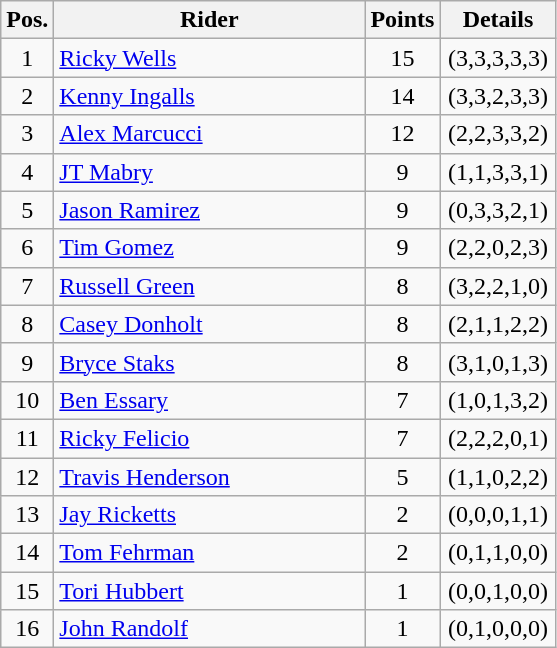<table class=wikitable>
<tr>
<th width=25px>Pos.</th>
<th width=200px>Rider</th>
<th width=40px>Points</th>
<th width=70px>Details</th>
</tr>
<tr align=center >
<td>1</td>
<td align=left> <a href='#'>Ricky Wells</a></td>
<td>15</td>
<td>(3,3,3,3,3)</td>
</tr>
<tr align=center >
<td>2</td>
<td align=left> <a href='#'>Kenny Ingalls</a></td>
<td>14</td>
<td>(3,3,2,3,3)</td>
</tr>
<tr align=center>
<td>3</td>
<td align=left> <a href='#'>Alex Marcucci</a></td>
<td>12</td>
<td>(2,2,3,3,2)</td>
</tr>
<tr align=center>
<td>4</td>
<td align=left> <a href='#'>JT Mabry</a></td>
<td>9</td>
<td>(1,1,3,3,1)</td>
</tr>
<tr align=center>
<td>5</td>
<td align=left> <a href='#'>Jason Ramirez</a></td>
<td>9</td>
<td>(0,3,3,2,1)</td>
</tr>
<tr align=center>
<td>6</td>
<td align=left> <a href='#'>Tim Gomez</a></td>
<td>9</td>
<td>(2,2,0,2,3)</td>
</tr>
<tr align=center>
<td>7</td>
<td align=left> <a href='#'>Russell Green</a></td>
<td>8</td>
<td>(3,2,2,1,0)</td>
</tr>
<tr align=center>
<td>8</td>
<td align=left> <a href='#'>Casey Donholt</a></td>
<td>8</td>
<td>(2,1,1,2,2)</td>
</tr>
<tr align=center>
<td>9</td>
<td align=left> <a href='#'>Bryce Staks</a></td>
<td>8</td>
<td>(3,1,0,1,3)</td>
</tr>
<tr align=center>
<td>10</td>
<td align=left> <a href='#'>Ben Essary</a></td>
<td>7</td>
<td>(1,0,1,3,2)</td>
</tr>
<tr align=center>
<td>11</td>
<td align=left> <a href='#'>Ricky Felicio</a></td>
<td>7</td>
<td>(2,2,2,0,1)</td>
</tr>
<tr align=center>
<td>12</td>
<td align=left> <a href='#'>Travis Henderson</a></td>
<td>5</td>
<td>(1,1,0,2,2)</td>
</tr>
<tr align=center>
<td>13</td>
<td align=left> <a href='#'>Jay Ricketts</a></td>
<td>2</td>
<td>(0,0,0,1,1)</td>
</tr>
<tr align=center>
<td>14</td>
<td align=left> <a href='#'>Tom Fehrman</a></td>
<td>2</td>
<td>(0,1,1,0,0)</td>
</tr>
<tr align=center>
<td>15</td>
<td align=left> <a href='#'>Tori Hubbert</a></td>
<td>1</td>
<td>(0,0,1,0,0)</td>
</tr>
<tr align=center>
<td>16</td>
<td align=left> <a href='#'>John Randolf</a></td>
<td>1</td>
<td>(0,1,0,0,0)</td>
</tr>
</table>
